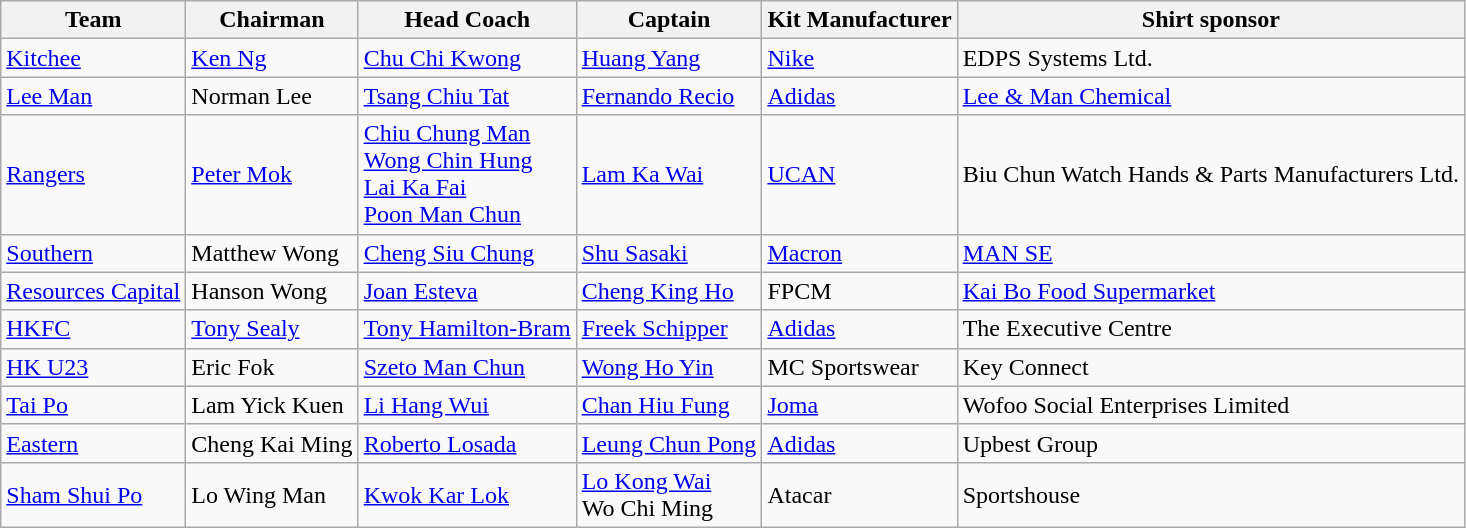<table class="wikitable sortable" style="text-align: left;">
<tr>
<th>Team</th>
<th>Chairman</th>
<th>Head Coach</th>
<th>Captain</th>
<th>Kit Manufacturer</th>
<th>Shirt sponsor</th>
</tr>
<tr>
<td><a href='#'>Kitchee</a></td>
<td><a href='#'>Ken Ng</a></td>
<td> <a href='#'>Chu Chi Kwong</a></td>
<td> <a href='#'>Huang Yang</a></td>
<td> <a href='#'>Nike</a></td>
<td>EDPS Systems Ltd.</td>
</tr>
<tr>
<td><a href='#'>Lee Man</a></td>
<td>Norman Lee</td>
<td> <a href='#'>Tsang Chiu Tat</a></td>
<td> <a href='#'>Fernando Recio</a></td>
<td> <a href='#'>Adidas</a></td>
<td><a href='#'>Lee & Man Chemical</a></td>
</tr>
<tr>
<td><a href='#'>Rangers</a></td>
<td><a href='#'>Peter Mok</a></td>
<td> <a href='#'>Chiu Chung Man</a> <br> <a href='#'>Wong Chin Hung</a> <br> <a href='#'>Lai Ka Fai</a> <br> <a href='#'>Poon Man Chun</a></td>
<td> <a href='#'>Lam Ka Wai</a></td>
<td> <a href='#'>UCAN</a></td>
<td>Biu Chun Watch Hands & Parts Manufacturers Ltd.</td>
</tr>
<tr>
<td><a href='#'>Southern</a></td>
<td>Matthew Wong</td>
<td> <a href='#'>Cheng Siu Chung</a></td>
<td> <a href='#'>Shu Sasaki</a></td>
<td> <a href='#'>Macron</a></td>
<td><a href='#'>MAN SE</a></td>
</tr>
<tr>
<td><a href='#'>Resources Capital</a></td>
<td>Hanson Wong</td>
<td> <a href='#'>Joan Esteva</a></td>
<td> <a href='#'>Cheng King Ho</a></td>
<td>FPCM</td>
<td><a href='#'>Kai Bo Food Supermarket</a></td>
</tr>
<tr>
<td><a href='#'>HKFC</a></td>
<td> <a href='#'>Tony Sealy</a></td>
<td> <a href='#'>Tony Hamilton-Bram</a></td>
<td> <a href='#'>Freek Schipper</a></td>
<td> <a href='#'>Adidas</a></td>
<td>The Executive Centre</td>
</tr>
<tr>
<td><a href='#'>HK U23</a></td>
<td>Eric Fok</td>
<td> <a href='#'>Szeto Man Chun</a></td>
<td> <a href='#'>Wong Ho Yin</a></td>
<td>MC Sportswear</td>
<td>Key Connect</td>
</tr>
<tr>
<td><a href='#'>Tai Po</a></td>
<td>Lam Yick Kuen</td>
<td> <a href='#'>Li Hang Wui</a></td>
<td> <a href='#'>Chan Hiu Fung</a></td>
<td> <a href='#'>Joma</a></td>
<td>Wofoo Social Enterprises Limited</td>
</tr>
<tr>
<td><a href='#'>Eastern</a></td>
<td>Cheng Kai Ming</td>
<td> <a href='#'>Roberto Losada</a></td>
<td> <a href='#'>Leung Chun Pong</a></td>
<td> <a href='#'>Adidas</a></td>
<td>Upbest Group</td>
</tr>
<tr>
<td><a href='#'>Sham Shui Po</a></td>
<td>Lo Wing Man</td>
<td> <a href='#'>Kwok Kar Lok</a></td>
<td> <a href='#'>Lo Kong Wai</a><br> Wo Chi Ming</td>
<td>Atacar</td>
<td>Sportshouse</td>
</tr>
</table>
